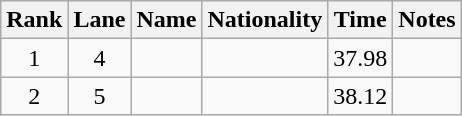<table class="wikitable sortable" style="text-align:center">
<tr>
<th>Rank</th>
<th>Lane</th>
<th>Name</th>
<th>Nationality</th>
<th>Time</th>
<th>Notes</th>
</tr>
<tr>
<td>1</td>
<td>4</td>
<td align=left></td>
<td align=left></td>
<td>37.98</td>
<td></td>
</tr>
<tr>
<td>2</td>
<td>5</td>
<td align=left></td>
<td align=left></td>
<td>38.12</td>
<td></td>
</tr>
</table>
